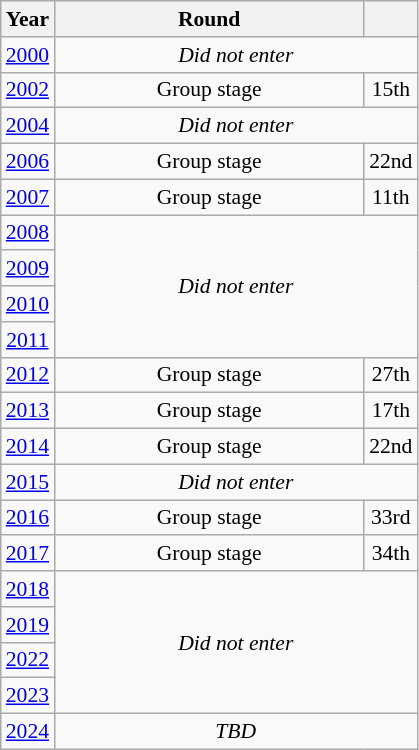<table class="wikitable" style="text-align: center; font-size:90%">
<tr>
<th>Year</th>
<th style="width:200px">Round</th>
<th></th>
</tr>
<tr>
<td><a href='#'>2000</a></td>
<td colspan="2"><em>Did not enter</em></td>
</tr>
<tr>
<td><a href='#'>2002</a></td>
<td>Group stage</td>
<td>15th</td>
</tr>
<tr>
<td><a href='#'>2004</a></td>
<td colspan="2"><em>Did not enter</em></td>
</tr>
<tr>
<td><a href='#'>2006</a></td>
<td>Group stage</td>
<td>22nd</td>
</tr>
<tr>
<td><a href='#'>2007</a></td>
<td>Group stage</td>
<td>11th</td>
</tr>
<tr>
<td><a href='#'>2008</a></td>
<td colspan="2" rowspan="4"><em>Did not enter</em></td>
</tr>
<tr>
<td><a href='#'>2009</a></td>
</tr>
<tr>
<td><a href='#'>2010</a></td>
</tr>
<tr>
<td><a href='#'>2011</a></td>
</tr>
<tr>
<td><a href='#'>2012</a></td>
<td>Group stage</td>
<td>27th</td>
</tr>
<tr>
<td><a href='#'>2013</a></td>
<td>Group stage</td>
<td>17th</td>
</tr>
<tr>
<td><a href='#'>2014</a></td>
<td>Group stage</td>
<td>22nd</td>
</tr>
<tr>
<td><a href='#'>2015</a></td>
<td colspan="2"><em>Did not enter</em></td>
</tr>
<tr>
<td><a href='#'>2016</a></td>
<td>Group stage</td>
<td>33rd</td>
</tr>
<tr>
<td><a href='#'>2017</a></td>
<td>Group stage</td>
<td>34th</td>
</tr>
<tr>
<td><a href='#'>2018</a></td>
<td colspan="2" rowspan="4"><em>Did not enter</em></td>
</tr>
<tr>
<td><a href='#'>2019</a></td>
</tr>
<tr>
<td><a href='#'>2022</a></td>
</tr>
<tr>
<td><a href='#'>2023</a></td>
</tr>
<tr>
<td><a href='#'>2024</a></td>
<td colspan="2"><em>TBD</em></td>
</tr>
</table>
